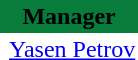<table class="toccolours" border="0" cellpadding="2" cellspacing="0" align=left style="margin:0.5em;">
<tr>
<th colspan="2" align="center" bgcolor="#077C3B"><span>Manager</span></th>
</tr>
<tr>
<td></td>
<td> <a href='#'>Yasen Petrov</a></td>
</tr>
</table>
